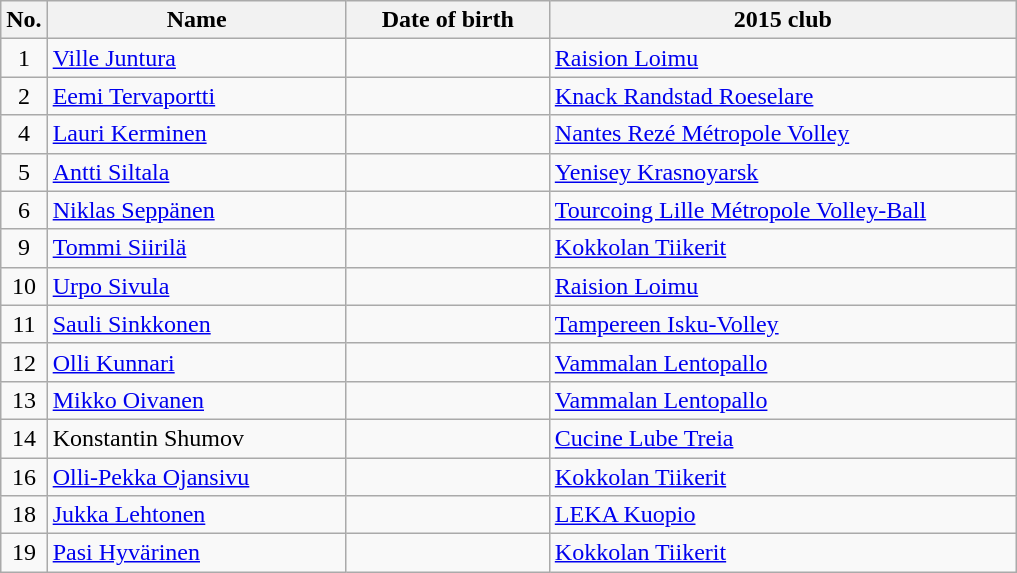<table class="wikitable sortable" style="font-size:100%; text-align:left;">
<tr>
<th>No.</th>
<th style="width:12em">Name</th>
<th style="width:8em">Date of birth</th>
<th style="width:19em">2015 club</th>
</tr>
<tr>
<td align=center>1</td>
<td><a href='#'>Ville Juntura</a></td>
<td align=right></td>
<td> <a href='#'>Raision Loimu</a></td>
</tr>
<tr>
<td align=center>2</td>
<td><a href='#'>Eemi Tervaportti</a></td>
<td align=right></td>
<td> <a href='#'>Knack Randstad Roeselare</a></td>
</tr>
<tr>
<td align=center>4</td>
<td><a href='#'>Lauri Kerminen</a></td>
<td align=right></td>
<td> <a href='#'>Nantes Rezé Métropole Volley</a></td>
</tr>
<tr>
<td align=center>5</td>
<td><a href='#'>Antti Siltala</a></td>
<td align=right></td>
<td> <a href='#'>Yenisey Krasnoyarsk</a></td>
</tr>
<tr>
<td align=center>6</td>
<td><a href='#'>Niklas Seppänen</a></td>
<td align=right></td>
<td> <a href='#'>Tourcoing Lille Métropole Volley-Ball</a></td>
</tr>
<tr>
<td align=center>9</td>
<td><a href='#'>Tommi Siirilä</a></td>
<td align=right></td>
<td> <a href='#'>Kokkolan Tiikerit</a></td>
</tr>
<tr>
<td align=center>10</td>
<td><a href='#'>Urpo Sivula</a></td>
<td align=right></td>
<td> <a href='#'>Raision Loimu</a></td>
</tr>
<tr>
<td align=center>11</td>
<td><a href='#'>Sauli Sinkkonen</a></td>
<td align=right></td>
<td> <a href='#'>Tampereen Isku-Volley</a></td>
</tr>
<tr>
<td align=center>12</td>
<td><a href='#'>Olli Kunnari</a></td>
<td align=right></td>
<td> <a href='#'>Vammalan Lentopallo</a></td>
</tr>
<tr>
<td align=center>13</td>
<td><a href='#'>Mikko Oivanen</a></td>
<td align=right></td>
<td> <a href='#'>Vammalan Lentopallo</a></td>
</tr>
<tr>
<td align=center>14</td>
<td>Konstantin Shumov</td>
<td align=right></td>
<td> <a href='#'>Cucine Lube Treia</a></td>
</tr>
<tr>
<td align=center>16</td>
<td><a href='#'>Olli-Pekka Ojansivu</a></td>
<td align=right></td>
<td> <a href='#'>Kokkolan Tiikerit</a></td>
</tr>
<tr>
<td align=center>18</td>
<td><a href='#'>Jukka Lehtonen</a></td>
<td align=right></td>
<td> <a href='#'>LEKA Kuopio</a></td>
</tr>
<tr>
<td align=center>19</td>
<td><a href='#'>Pasi Hyvärinen</a></td>
<td align=right></td>
<td> <a href='#'>Kokkolan Tiikerit</a></td>
</tr>
</table>
